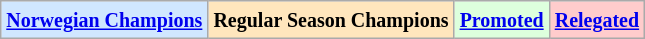<table class="wikitable">
<tr>
<td bgcolor="#D0E7FF"><small><strong><a href='#'>Norwegian Champions</a></strong></small></td>
<td bgcolor="#FFE6BD"><small><strong>Regular Season Champions</strong></small></td>
<td bgcolor="#ddffdd"><small><strong><a href='#'>Promoted</a></strong></small></td>
<td bgcolor="#FFCCCC"><small><strong><a href='#'>Relegated</a></strong></small></td>
</tr>
</table>
